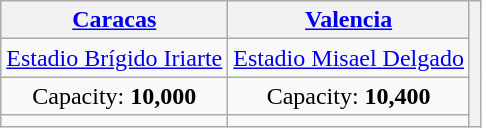<table class="wikitable" style="text-align:center">
<tr>
<th><a href='#'>Caracas</a></th>
<th><a href='#'>Valencia</a></th>
<th rowspan="4"></th>
</tr>
<tr>
<td><a href='#'>Estadio Brígido Iriarte</a></td>
<td><a href='#'>Estadio Misael Delgado</a></td>
</tr>
<tr>
<td>Capacity: <strong>10,000</strong></td>
<td>Capacity: <strong>10,400</strong></td>
</tr>
<tr>
<td></td>
<td></td>
</tr>
</table>
